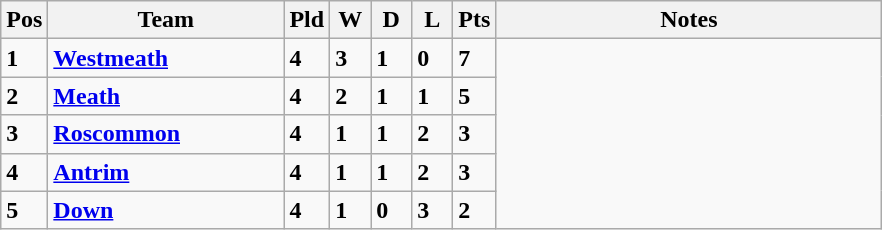<table class="wikitable" style="text-align: centre;">
<tr>
<th width=20>Pos</th>
<th width=150>Team</th>
<th width=20>Pld</th>
<th width=20>W</th>
<th width=20>D</th>
<th width=20>L</th>
<th width=20>Pts</th>
<th width=250>Notes</th>
</tr>
<tr style>
<td><strong>1</strong></td>
<td align=left><strong> <a href='#'>Westmeath</a> </strong></td>
<td><strong>4</strong></td>
<td><strong>3</strong></td>
<td><strong>1</strong></td>
<td><strong>0</strong></td>
<td><strong>7</strong></td>
</tr>
<tr>
<td><strong>2</strong></td>
<td align=left><strong> <a href='#'>Meath</a> </strong></td>
<td><strong>4</strong></td>
<td><strong>2</strong></td>
<td><strong>1</strong></td>
<td><strong>1</strong></td>
<td><strong>5</strong></td>
</tr>
<tr>
<td><strong>3</strong></td>
<td align=left><strong> <a href='#'>Roscommon</a> </strong></td>
<td><strong>4</strong></td>
<td><strong>1</strong></td>
<td><strong>1</strong></td>
<td><strong>2</strong></td>
<td><strong>3</strong></td>
</tr>
<tr>
<td><strong>4</strong></td>
<td align=left><strong> <a href='#'>Antrim</a> </strong></td>
<td><strong>4</strong></td>
<td><strong>1</strong></td>
<td><strong>1</strong></td>
<td><strong>2</strong></td>
<td><strong>3</strong></td>
</tr>
<tr>
<td><strong>5</strong></td>
<td align=left><strong> <a href='#'>Down</a> </strong></td>
<td><strong>4</strong></td>
<td><strong>1</strong></td>
<td><strong>0</strong></td>
<td><strong>3</strong></td>
<td><strong>2</strong></td>
</tr>
</table>
